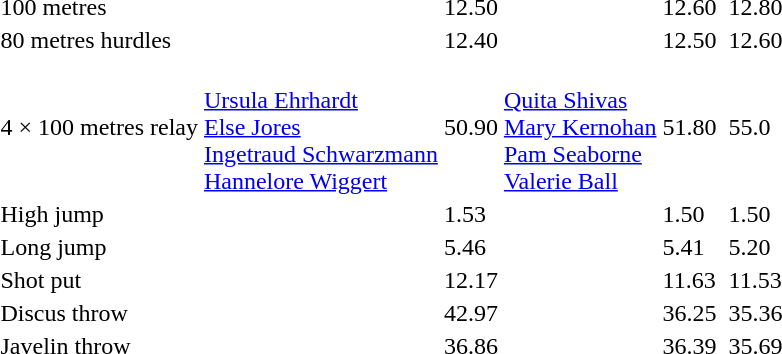<table>
<tr>
<td>100 metres</td>
<td></td>
<td>12.50</td>
<td></td>
<td>12.60</td>
<td></td>
<td>12.80</td>
</tr>
<tr>
<td>80 metres hurdles</td>
<td></td>
<td>12.40</td>
<td></td>
<td>12.50</td>
<td></td>
<td>12.60</td>
</tr>
<tr>
<td>4 × 100 metres relay</td>
<td><br><a href='#'>Ursula Ehrhardt</a><br><a href='#'>Else Jores</a><br><a href='#'>Ingetraud Schwarzmann</a><br><a href='#'>Hannelore Wiggert</a></td>
<td>50.90</td>
<td><br><a href='#'>Quita Shivas</a><br><a href='#'>Mary Kernohan</a><br><a href='#'>Pam Seaborne</a><br><a href='#'>Valerie Ball</a></td>
<td>51.80</td>
<td></td>
<td>55.0</td>
</tr>
<tr>
<td>High jump</td>
<td></td>
<td>1.53</td>
<td></td>
<td>1.50</td>
<td></td>
<td>1.50</td>
</tr>
<tr>
<td>Long jump</td>
<td></td>
<td>5.46</td>
<td></td>
<td>5.41</td>
<td></td>
<td>5.20</td>
</tr>
<tr>
<td>Shot put</td>
<td></td>
<td>12.17</td>
<td></td>
<td>11.63</td>
<td></td>
<td>11.53</td>
</tr>
<tr>
<td>Discus throw</td>
<td></td>
<td>42.97</td>
<td></td>
<td>36.25</td>
<td></td>
<td>35.36</td>
</tr>
<tr>
<td>Javelin throw</td>
<td></td>
<td>36.86</td>
<td></td>
<td>36.39</td>
<td></td>
<td>35.69</td>
</tr>
</table>
